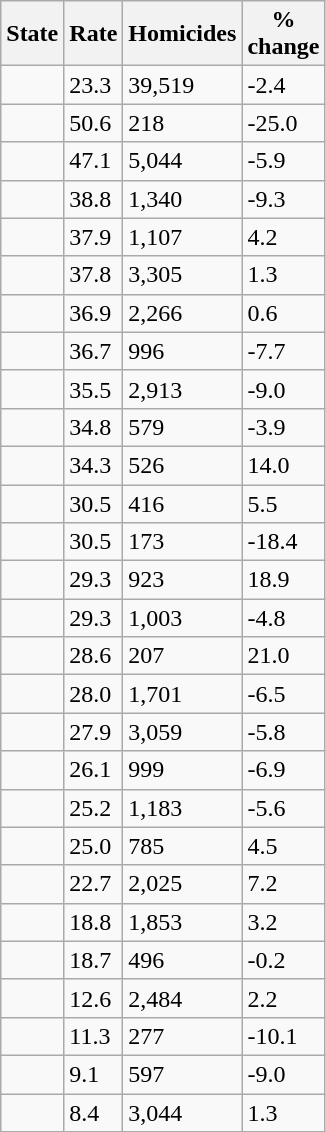<table class="sortable wikitable sticky-header static-row-numbers col1left sort-under" >
<tr>
<th>State</th>
<th>Rate</th>
<th>Homicides</th>
<th>%<br>change</th>
</tr>
<tr class="sorttop static-row-header">
<td><strong></strong></td>
<td>23.3</td>
<td>39,519</td>
<td>-2.4</td>
</tr>
<tr>
<td></td>
<td>50.6</td>
<td>218</td>
<td>-25.0</td>
</tr>
<tr>
<td></td>
<td>47.1</td>
<td>5,044</td>
<td>-5.9</td>
</tr>
<tr>
<td></td>
<td>38.8</td>
<td>1,340</td>
<td>-9.3</td>
</tr>
<tr>
<td></td>
<td>37.9</td>
<td>1,107</td>
<td>4.2</td>
</tr>
<tr>
<td></td>
<td>37.8</td>
<td>3,305</td>
<td>1.3</td>
</tr>
<tr>
<td></td>
<td>36.9</td>
<td>2,266</td>
<td>0.6</td>
</tr>
<tr>
<td></td>
<td>36.7</td>
<td>996</td>
<td>-7.7</td>
</tr>
<tr>
<td></td>
<td>35.5</td>
<td>2,913</td>
<td>-9.0</td>
</tr>
<tr>
<td></td>
<td>34.8</td>
<td>579</td>
<td>-3.9</td>
</tr>
<tr>
<td></td>
<td>34.3</td>
<td>526</td>
<td>14.0</td>
</tr>
<tr>
<td></td>
<td>30.5</td>
<td>416</td>
<td>5.5</td>
</tr>
<tr>
<td></td>
<td>30.5</td>
<td>173</td>
<td>-18.4</td>
</tr>
<tr>
<td></td>
<td>29.3</td>
<td>923</td>
<td>18.9</td>
</tr>
<tr>
<td></td>
<td>29.3</td>
<td>1,003</td>
<td>-4.8</td>
</tr>
<tr>
<td></td>
<td>28.6</td>
<td>207</td>
<td>21.0</td>
</tr>
<tr>
<td></td>
<td>28.0</td>
<td>1,701</td>
<td>-6.5</td>
</tr>
<tr>
<td></td>
<td>27.9</td>
<td>3,059</td>
<td>-5.8</td>
</tr>
<tr>
<td></td>
<td>26.1</td>
<td>999</td>
<td>-6.9</td>
</tr>
<tr>
<td></td>
<td>25.2</td>
<td>1,183</td>
<td>-5.6</td>
</tr>
<tr>
<td></td>
<td>25.0</td>
<td>785</td>
<td>4.5</td>
</tr>
<tr>
<td></td>
<td>22.7</td>
<td>2,025</td>
<td>7.2</td>
</tr>
<tr>
<td></td>
<td>18.8</td>
<td>1,853</td>
<td>3.2</td>
</tr>
<tr>
<td></td>
<td>18.7</td>
<td>496</td>
<td>-0.2</td>
</tr>
<tr>
<td></td>
<td>12.6</td>
<td>2,484</td>
<td>2.2</td>
</tr>
<tr>
<td></td>
<td>11.3</td>
<td>277</td>
<td>-10.1</td>
</tr>
<tr>
<td></td>
<td>9.1</td>
<td>597</td>
<td>-9.0</td>
</tr>
<tr>
<td></td>
<td>8.4</td>
<td>3,044</td>
<td>1.3</td>
</tr>
</table>
